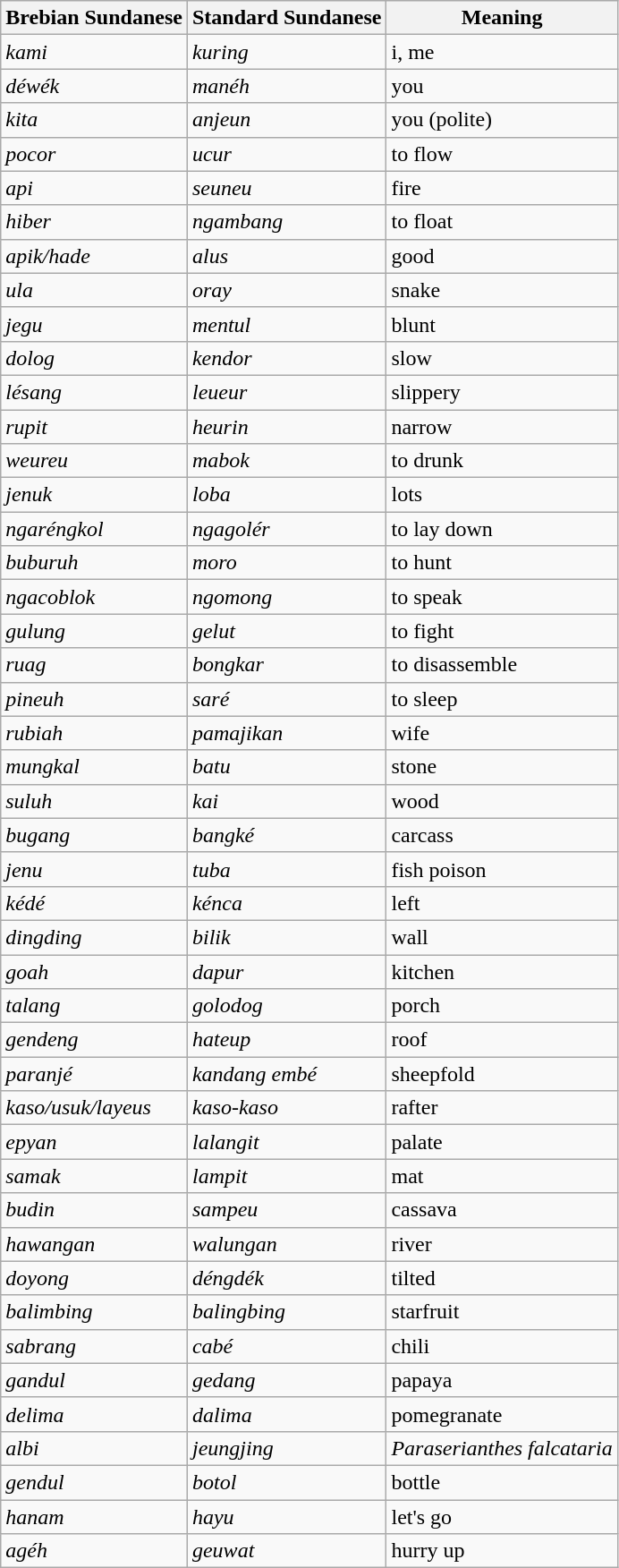<table class="wikitable">
<tr>
<th>Brebian Sundanese</th>
<th>Standard Sundanese</th>
<th>Meaning</th>
</tr>
<tr>
<td><em>kami</em></td>
<td><em>kuring</em></td>
<td>i, me</td>
</tr>
<tr>
<td><em>déwék</em></td>
<td><em>manéh</em></td>
<td>you</td>
</tr>
<tr>
<td><em>kita</em></td>
<td><em>anjeun</em></td>
<td>you (polite)</td>
</tr>
<tr>
<td><em>pocor</em></td>
<td><em>ucur</em></td>
<td>to flow</td>
</tr>
<tr>
<td><em>api</em></td>
<td><em>seuneu</em></td>
<td>fire</td>
</tr>
<tr>
<td><em>hiber</em></td>
<td><em>ngambang</em></td>
<td>to float</td>
</tr>
<tr>
<td><em>apik/hade</em></td>
<td><em>alus</em></td>
<td>good</td>
</tr>
<tr>
<td><em>ula</em></td>
<td><em>oray</em></td>
<td>snake</td>
</tr>
<tr>
<td><em>jegu</em></td>
<td><em>mentul</em></td>
<td>blunt</td>
</tr>
<tr>
<td><em>dolog</em></td>
<td><em>kendor</em></td>
<td>slow</td>
</tr>
<tr>
<td><em>lésang</em></td>
<td><em>leueur</em></td>
<td>slippery</td>
</tr>
<tr>
<td><em>rupit</em></td>
<td><em>heurin</em></td>
<td>narrow</td>
</tr>
<tr>
<td><em>weureu</em></td>
<td><em>mabok</em></td>
<td>to drunk</td>
</tr>
<tr>
<td><em>jenuk</em></td>
<td><em>loba</em></td>
<td>lots</td>
</tr>
<tr>
<td><em>ngaréngkol</em></td>
<td><em>ngagolér</em></td>
<td>to lay down</td>
</tr>
<tr>
<td><em>buburuh</em></td>
<td><em>moro</em></td>
<td>to hunt</td>
</tr>
<tr>
<td><em>ngacoblok</em></td>
<td><em>ngomong</em></td>
<td>to speak</td>
</tr>
<tr>
<td><em>gulung</em></td>
<td><em>gelut</em></td>
<td>to fight</td>
</tr>
<tr>
<td><em>ruag</em></td>
<td><em>bongkar</em></td>
<td>to disassemble</td>
</tr>
<tr>
<td><em>pineuh</em></td>
<td><em>saré</em></td>
<td>to sleep</td>
</tr>
<tr>
<td><em>rubiah</em></td>
<td><em>pamajikan</em></td>
<td>wife</td>
</tr>
<tr>
<td><em>mungkal</em></td>
<td><em>batu</em></td>
<td>stone</td>
</tr>
<tr>
<td><em>suluh</em></td>
<td><em>kai</em></td>
<td>wood</td>
</tr>
<tr>
<td><em>bugang</em></td>
<td><em>bangké</em></td>
<td>carcass</td>
</tr>
<tr>
<td><em>jenu</em></td>
<td><em>tuba</em></td>
<td>fish poison</td>
</tr>
<tr>
<td><em>kédé</em></td>
<td><em>kénca</em></td>
<td>left</td>
</tr>
<tr>
<td><em>dingding</em></td>
<td><em>bilik</em></td>
<td>wall</td>
</tr>
<tr>
<td><em>goah</em></td>
<td><em>dapur</em></td>
<td>kitchen</td>
</tr>
<tr>
<td><em>talang</em></td>
<td><em>golodog</em></td>
<td>porch</td>
</tr>
<tr>
<td><em>gendeng</em></td>
<td><em>hateup</em></td>
<td>roof</td>
</tr>
<tr>
<td><em>paranjé</em></td>
<td><em>kandang embé</em></td>
<td>sheepfold</td>
</tr>
<tr>
<td><em>kaso/usuk/layeus</em></td>
<td><em>kaso-kaso</em></td>
<td>rafter</td>
</tr>
<tr>
<td><em>epyan</em></td>
<td><em>lalangit</em></td>
<td>palate</td>
</tr>
<tr>
<td><em>samak</em></td>
<td><em>lampit</em></td>
<td>mat</td>
</tr>
<tr>
<td><em>budin</em></td>
<td><em>sampeu</em></td>
<td>cassava</td>
</tr>
<tr>
<td><em>hawangan</em></td>
<td><em>walungan</em></td>
<td>river</td>
</tr>
<tr>
<td><em>doyong</em></td>
<td><em>déngdék</em></td>
<td>tilted</td>
</tr>
<tr>
<td><em>balimbing</em></td>
<td><em>balingbing</em></td>
<td>starfruit</td>
</tr>
<tr>
<td><em>sabrang</em></td>
<td><em>cabé</em></td>
<td>chili</td>
</tr>
<tr>
<td><em>gandul</em></td>
<td><em>gedang</em></td>
<td>papaya</td>
</tr>
<tr>
<td><em>delima</em></td>
<td><em>dalima</em></td>
<td>pomegranate</td>
</tr>
<tr>
<td><em>albi</em></td>
<td><em>jeungjing</em></td>
<td><em>Paraserianthes falcataria</em></td>
</tr>
<tr>
<td><em>gendul</em></td>
<td><em>botol</em></td>
<td>bottle</td>
</tr>
<tr>
<td><em>hanam</em></td>
<td><em>hayu</em></td>
<td>let's go</td>
</tr>
<tr>
<td><em>agéh</em></td>
<td><em>geuwat</em></td>
<td>hurry up</td>
</tr>
</table>
